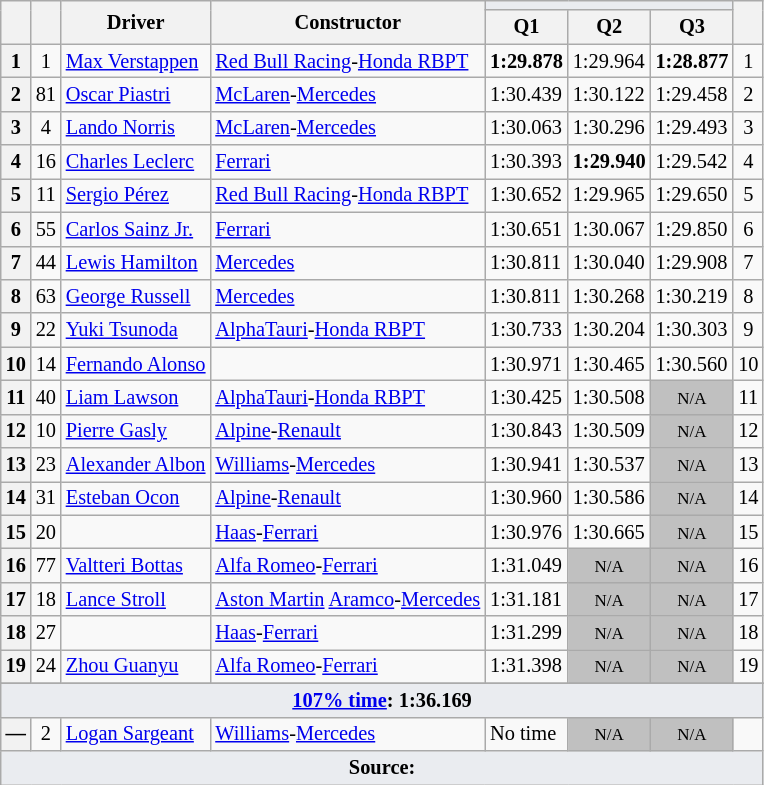<table class="wikitable sortable" style="font-size: 85%;">
<tr>
<th rowspan="2"></th>
<th rowspan="2"></th>
<th rowspan="2">Driver</th>
<th rowspan="2">Constructor</th>
<th colspan="3" style="background:#eaecf0; text-align:center;"></th>
<th rowspan="2"></th>
</tr>
<tr>
<th scope="col">Q1</th>
<th scope="col">Q2</th>
<th scope="col">Q3</th>
</tr>
<tr>
<th scope="row">1</th>
<td align="center">1</td>
<td data-sort-value="ver"> <a href='#'>Max Verstappen</a></td>
<td><a href='#'>Red Bull Racing</a>-<a href='#'>Honda RBPT</a></td>
<td><strong>1:29.878</strong></td>
<td>1:29.964</td>
<td><strong>1:28.877</strong></td>
<td align="center">1</td>
</tr>
<tr>
<th scope="row">2</th>
<td align="center">81</td>
<td data-sort-value="pia"> <a href='#'>Oscar Piastri</a></td>
<td><a href='#'>McLaren</a>-<a href='#'>Mercedes</a></td>
<td>1:30.439</td>
<td>1:30.122</td>
<td>1:29.458</td>
<td align="center">2</td>
</tr>
<tr>
<th scope="row">3</th>
<td align="center">4</td>
<td data-sort-value="nor"> <a href='#'>Lando Norris</a></td>
<td><a href='#'>McLaren</a>-<a href='#'>Mercedes</a></td>
<td>1:30.063</td>
<td>1:30.296</td>
<td>1:29.493</td>
<td align="center">3</td>
</tr>
<tr>
<th scope="row">4</th>
<td align="center">16</td>
<td data-sort-value="lec"> <a href='#'>Charles Leclerc</a></td>
<td><a href='#'>Ferrari</a></td>
<td>1:30.393</td>
<td><strong>1:29.940</strong></td>
<td>1:29.542</td>
<td align="center">4</td>
</tr>
<tr>
<th scope="row">5</th>
<td align="center">11</td>
<td data-sort-value="per"> <a href='#'>Sergio Pérez</a></td>
<td><a href='#'>Red Bull Racing</a>-<a href='#'>Honda RBPT</a></td>
<td>1:30.652</td>
<td>1:29.965</td>
<td>1:29.650</td>
<td align="center">5</td>
</tr>
<tr>
<th scope="row">6</th>
<td align="center">55</td>
<td data-sort-value="sai"> <a href='#'>Carlos Sainz Jr.</a></td>
<td><a href='#'>Ferrari</a></td>
<td>1:30.651</td>
<td>1:30.067</td>
<td>1:29.850</td>
<td align="center">6</td>
</tr>
<tr>
<th scope="row">7</th>
<td align="center">44</td>
<td data-sort-value="ham"> <a href='#'>Lewis Hamilton</a></td>
<td><a href='#'>Mercedes</a></td>
<td>1:30.811</td>
<td>1:30.040</td>
<td>1:29.908</td>
<td align="center">7</td>
</tr>
<tr>
<th scope="row">8</th>
<td align="center">63</td>
<td data-sort-value="rus"> <a href='#'>George Russell</a></td>
<td><a href='#'>Mercedes</a></td>
<td>1:30.811</td>
<td>1:30.268</td>
<td>1:30.219</td>
<td align="center">8</td>
</tr>
<tr>
<th scope="row">9</th>
<td align="center">22</td>
<td data-sort-value="tsu"> <a href='#'>Yuki Tsunoda</a></td>
<td><a href='#'>AlphaTauri</a>-<a href='#'>Honda RBPT</a></td>
<td>1:30.733</td>
<td>1:30.204</td>
<td>1:30.303</td>
<td align="center">9</td>
</tr>
<tr>
<th scope="row">10</th>
<td align="center">14</td>
<td data-sort-value="alo"> <a href='#'>Fernando Alonso</a></td>
<td></td>
<td>1:30.971</td>
<td>1:30.465</td>
<td>1:30.560</td>
<td align="center">10</td>
</tr>
<tr>
<th scope="row">11</th>
<td align="center">40</td>
<td data-sort-value="law"> <a href='#'>Liam Lawson</a></td>
<td><a href='#'>AlphaTauri</a>-<a href='#'>Honda RBPT</a></td>
<td>1:30.425</td>
<td>1:30.508</td>
<td data-sort-value="12" align="center" style="background: silver"><small>N/A</small></td>
<td align="center">11</td>
</tr>
<tr>
<th scope="row">12</th>
<td align="center">10</td>
<td data-sort-value="gas"> <a href='#'>Pierre Gasly</a></td>
<td><a href='#'>Alpine</a>-<a href='#'>Renault</a></td>
<td>1:30.843</td>
<td>1:30.509</td>
<td data-sort-value="12" align="center" style="background: silver"><small>N/A</small></td>
<td align="center">12</td>
</tr>
<tr>
<th scope="row">13</th>
<td align="center">23</td>
<td data-sort-value="alb"> <a href='#'>Alexander Albon</a></td>
<td><a href='#'>Williams</a>-<a href='#'>Mercedes</a></td>
<td>1:30.941</td>
<td>1:30.537</td>
<td data-sort-value="14" align="center" style="background: silver"><small>N/A</small></td>
<td align="center">13</td>
</tr>
<tr>
<th scope="row">14</th>
<td align="center">31</td>
<td data-sort-value="oco"> <a href='#'>Esteban Ocon</a></td>
<td><a href='#'>Alpine</a>-<a href='#'>Renault</a></td>
<td>1:30.960</td>
<td>1:30.586</td>
<td data-sort-value="14" align="center" style="background: silver"><small>N/A</small></td>
<td align="center">14</td>
</tr>
<tr>
<th scope="row">15</th>
<td align="center">20</td>
<td data-sort-value="mag"></td>
<td><a href='#'>Haas</a>-<a href='#'>Ferrari</a></td>
<td>1:30.976</td>
<td>1:30.665</td>
<td data-sort-value="14" align="center" style="background: silver"><small>N/A</small></td>
<td align="center">15</td>
</tr>
<tr>
<th scope="row">16</th>
<td align="center">77</td>
<td data-sort-value="bot"> <a href='#'>Valtteri Bottas</a></td>
<td><a href='#'>Alfa Romeo</a>-<a href='#'>Ferrari</a></td>
<td>1:31.049</td>
<td data-sort-value="16" align="center" style="background: silver"><small>N/A</small></td>
<td data-sort-value="16" align="center" style="background: silver"><small>N/A</small></td>
<td align="center">16</td>
</tr>
<tr>
<th scope="row">17</th>
<td align="center">18</td>
<td data-sort-value="str"> <a href='#'>Lance Stroll</a></td>
<td><a href='#'>Aston Martin</a> <a href='#'>Aramco</a>-<a href='#'>Mercedes</a></td>
<td>1:31.181</td>
<td data-sort-value="20" align="center" style="background: silver"><small>N/A</small></td>
<td data-sort-value="20" align="center" style="background: silver"><small>N/A</small></td>
<td align="center">17</td>
</tr>
<tr>
<th scope="row">18</th>
<td align="center">27</td>
<td data-sort-value="hul"></td>
<td><a href='#'>Haas</a>-<a href='#'>Ferrari</a></td>
<td>1:31.299</td>
<td data-sort-value="20" align="center" style="background: silver"><small>N/A</small></td>
<td data-sort-value="20" align="center" style="background: silver"><small>N/A</small></td>
<td align="center">18</td>
</tr>
<tr>
<th scope="row">19</th>
<td align="center">24</td>
<td data-sort-value="zho"> <a href='#'>Zhou Guanyu</a></td>
<td><a href='#'>Alfa Romeo</a>-<a href='#'>Ferrari</a></td>
<td>1:31.398</td>
<td data-sort-value="19" align="center" style="background: silver"><small>N/A</small></td>
<td data-sort-value="19" align="center" style="background: silver"><small>N/A</small></td>
<td align="center">19</td>
</tr>
<tr>
</tr>
<tr class="sortbottom">
<td colspan="8" style="background-color:#eaecf0;text-align:center"><strong><a href='#'>107% time</a>: 1:36.169</strong></td>
</tr>
<tr>
<th scope="row">—</th>
<td align="center">2</td>
<td data-sort-value="sar"> <a href='#'>Logan Sargeant</a></td>
<td><a href='#'>Williams</a>-<a href='#'>Mercedes</a></td>
<td>No time</td>
<td data-sort-value="18" align="center" style="background: silver"><small>N/A</small></td>
<td data-sort-value="18" align="center" style="background: silver"><small>N/A</small></td>
<td data-sort-value="20" align="center"></td>
</tr>
<tr class="sortbottom">
<td colspan="8" style="background-color:#eaecf0;text-align:center"><strong>Source:</strong></td>
</tr>
</table>
